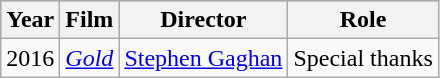<table class="wikitable">
<tr style="background:#b0c4de; text-align:center;">
<th>Year</th>
<th>Film</th>
<th>Director</th>
<th>Role</th>
</tr>
<tr>
<td>2016</td>
<td><em><a href='#'>Gold</a></em></td>
<td><a href='#'>Stephen Gaghan</a></td>
<td>Special thanks</td>
</tr>
</table>
